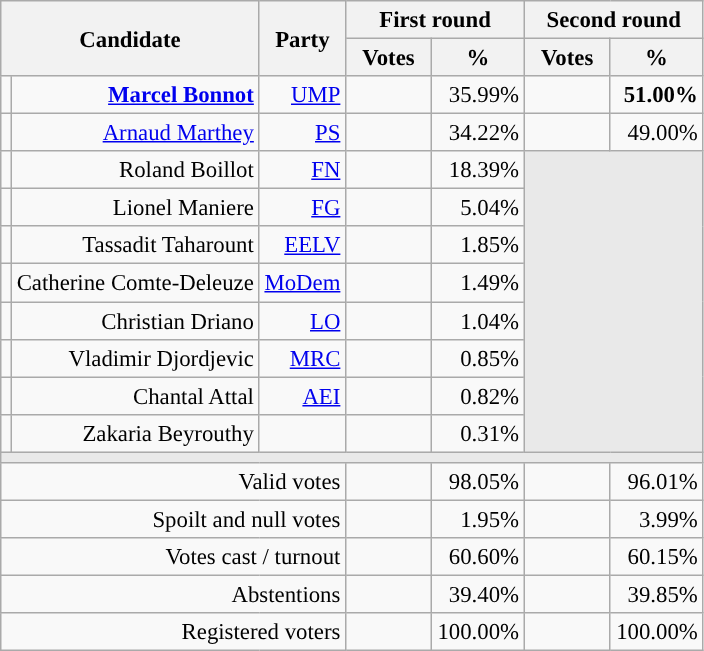<table class="wikitable" style="text-align:right;font-size:95%;">
<tr>
<th rowspan=2 colspan=2>Candidate</th>
<th rowspan=2 colspan=1>Party</th>
<th colspan=2>First round</th>
<th colspan=2>Second round</th>
</tr>
<tr>
<th style="width:50px;">Votes</th>
<th style="width:55px;">%</th>
<th style="width:50px;">Votes</th>
<th style="width:55px;">%</th>
</tr>
<tr>
<td style="color:inherit;background-color:"></td>
<td><strong><a href='#'>Marcel Bonnot</a></strong></td>
<td><a href='#'>UMP</a></td>
<td></td>
<td>35.99%</td>
<td><strong></strong></td>
<td><strong>51.00%</strong></td>
</tr>
<tr>
<td style="color:inherit;background-color:"></td>
<td><a href='#'>Arnaud Marthey</a></td>
<td><a href='#'>PS</a></td>
<td></td>
<td>34.22%</td>
<td></td>
<td>49.00%</td>
</tr>
<tr>
<td style="color:inherit;background-color:"></td>
<td>Roland Boillot</td>
<td><a href='#'>FN</a></td>
<td></td>
<td>18.39%</td>
<td colspan=7 rowspan=8 style="background-color:#E9E9E9;"></td>
</tr>
<tr>
<td style="color:inherit;background-color:"></td>
<td>Lionel Maniere</td>
<td><a href='#'>FG</a></td>
<td></td>
<td>5.04%</td>
</tr>
<tr>
<td style="color:inherit;background-color:"></td>
<td>Tassadit Taharount</td>
<td><a href='#'>EELV</a></td>
<td></td>
<td>1.85%</td>
</tr>
<tr>
<td style="color:inherit;background-color:"></td>
<td>Catherine Comte-Deleuze</td>
<td><a href='#'>MoDem</a></td>
<td></td>
<td>1.49%</td>
</tr>
<tr>
<td style="color:inherit;background-color:"></td>
<td>Christian Driano</td>
<td><a href='#'>LO</a></td>
<td></td>
<td>1.04%</td>
</tr>
<tr>
<td style="color:inherit;background-color:"></td>
<td>Vladimir Djordjevic</td>
<td><a href='#'>MRC</a></td>
<td></td>
<td>0.85%</td>
</tr>
<tr>
<td style="color:inherit;background-color:"></td>
<td>Chantal Attal</td>
<td><a href='#'>AEI</a></td>
<td></td>
<td>0.82%</td>
</tr>
<tr>
<td style="background-color:;"></td>
<td>Zakaria Beyrouthy</td>
<td></td>
<td></td>
<td>0.31%</td>
</tr>
<tr>
<td colspan=7 style="background-color:#E9E9E9;"></td>
</tr>
<tr>
<td colspan=3>Valid votes</td>
<td></td>
<td>98.05%</td>
<td></td>
<td>96.01%</td>
</tr>
<tr>
<td colspan=3>Spoilt and null votes</td>
<td></td>
<td>1.95%</td>
<td></td>
<td>3.99%</td>
</tr>
<tr>
<td colspan=3>Votes cast / turnout</td>
<td></td>
<td>60.60%</td>
<td></td>
<td>60.15%</td>
</tr>
<tr>
<td colspan=3>Abstentions</td>
<td></td>
<td>39.40%</td>
<td></td>
<td>39.85%</td>
</tr>
<tr>
<td colspan=3>Registered voters</td>
<td></td>
<td>100.00%</td>
<td></td>
<td>100.00%</td>
</tr>
</table>
